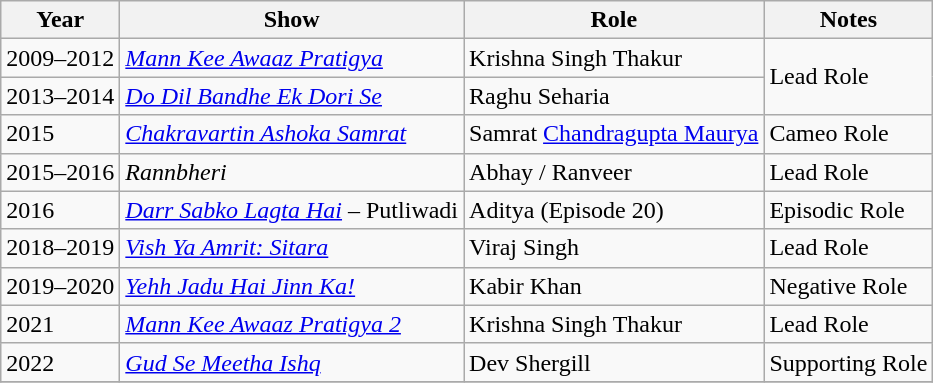<table class="wikitable sortable">
<tr>
<th>Year</th>
<th>Show</th>
<th>Role</th>
<th>Notes</th>
</tr>
<tr>
<td>2009–2012</td>
<td><em><a href='#'>Mann Kee Awaaz Pratigya</a></em></td>
<td>Krishna Singh Thakur</td>
<td rowspan = "2">Lead Role</td>
</tr>
<tr>
<td>2013–2014</td>
<td><em><a href='#'>Do Dil Bandhe Ek Dori Se</a></em></td>
<td>Raghu Seharia</td>
</tr>
<tr>
<td>2015</td>
<td><em><a href='#'>Chakravartin Ashoka Samrat</a></em></td>
<td>Samrat <a href='#'>Chandragupta Maurya</a></td>
<td>Cameo Role</td>
</tr>
<tr>
<td>2015–2016</td>
<td><em>Rannbheri</em></td>
<td>Abhay / Ranveer</td>
<td>Lead Role</td>
</tr>
<tr>
<td>2016</td>
<td><em><a href='#'>Darr Sabko Lagta Hai</a></em> – Putliwadi</td>
<td>Aditya (Episode 20)</td>
<td>Episodic Role</td>
</tr>
<tr>
<td>2018–2019</td>
<td><em><a href='#'>Vish Ya Amrit: Sitara</a></em></td>
<td>Viraj Singh</td>
<td>Lead Role</td>
</tr>
<tr>
<td>2019–2020</td>
<td><em><a href='#'>Yehh Jadu Hai Jinn Ka!</a></em></td>
<td>Kabir Khan</td>
<td>Negative Role</td>
</tr>
<tr>
<td>2021</td>
<td><em><a href='#'>Mann Kee Awaaz Pratigya 2</a></em></td>
<td>Krishna Singh Thakur</td>
<td>Lead Role</td>
</tr>
<tr>
<td>2022</td>
<td><em><a href='#'>Gud Se Meetha Ishq</a></em></td>
<td>Dev Shergill</td>
<td>Supporting Role</td>
</tr>
<tr>
</tr>
</table>
